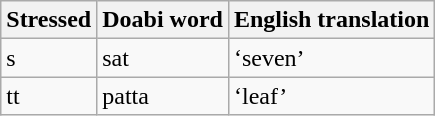<table class="wikitable">
<tr>
<th>Stressed</th>
<th>Doabi word</th>
<th>English translation</th>
</tr>
<tr>
<td>s</td>
<td>sat</td>
<td>‘seven’</td>
</tr>
<tr>
<td>tt</td>
<td>patta</td>
<td>‘leaf’</td>
</tr>
</table>
